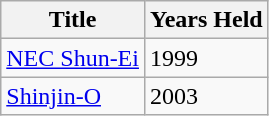<table class="wikitable">
<tr>
<th>Title</th>
<th>Years Held</th>
</tr>
<tr>
<td> <a href='#'>NEC Shun-Ei</a></td>
<td>1999</td>
</tr>
<tr>
<td> <a href='#'>Shinjin-O</a></td>
<td>2003</td>
</tr>
</table>
